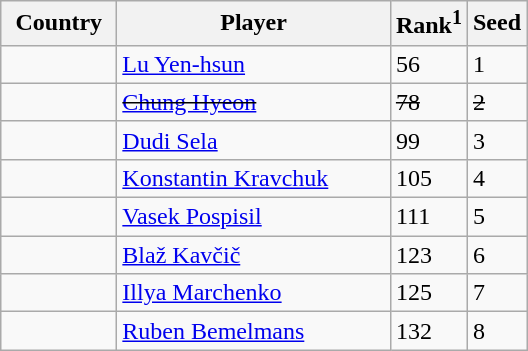<table class="sortable wikitable">
<tr>
<th width="70">Country</th>
<th width="175">Player</th>
<th>Rank<sup>1</sup></th>
<th>Seed</th>
</tr>
<tr>
<td></td>
<td><a href='#'>Lu Yen-hsun</a></td>
<td>56</td>
<td>1</td>
</tr>
<tr>
<td><s></s></td>
<td><s><a href='#'>Chung Hyeon</a></s></td>
<td><s>78</s></td>
<td><s>2</s></td>
</tr>
<tr>
<td></td>
<td><a href='#'>Dudi Sela</a></td>
<td>99</td>
<td>3</td>
</tr>
<tr>
<td></td>
<td><a href='#'>Konstantin Kravchuk</a></td>
<td>105</td>
<td>4</td>
</tr>
<tr>
<td></td>
<td><a href='#'>Vasek Pospisil</a></td>
<td>111</td>
<td>5</td>
</tr>
<tr>
<td></td>
<td><a href='#'>Blaž Kavčič</a></td>
<td>123</td>
<td>6</td>
</tr>
<tr>
<td></td>
<td><a href='#'>Illya Marchenko</a></td>
<td>125</td>
<td>7</td>
</tr>
<tr>
<td></td>
<td><a href='#'>Ruben Bemelmans</a></td>
<td>132</td>
<td>8</td>
</tr>
</table>
